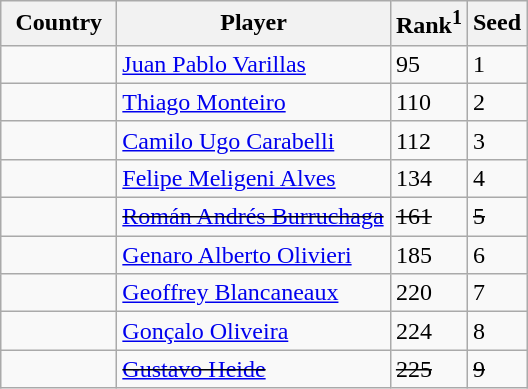<table class="sortable wikitable">
<tr>
<th width="70">Country</th>
<th width="175">Player</th>
<th>Rank<sup>1</sup></th>
<th>Seed</th>
</tr>
<tr>
<td></td>
<td><a href='#'>Juan Pablo Varillas</a></td>
<td>95</td>
<td>1</td>
</tr>
<tr>
<td></td>
<td><a href='#'>Thiago Monteiro</a></td>
<td>110</td>
<td>2</td>
</tr>
<tr>
<td></td>
<td><a href='#'>Camilo Ugo Carabelli</a></td>
<td>112</td>
<td>3</td>
</tr>
<tr>
<td></td>
<td><a href='#'>Felipe Meligeni Alves</a></td>
<td>134</td>
<td>4</td>
</tr>
<tr>
<td><s></s></td>
<td><s><a href='#'>Román Andrés Burruchaga</a></s></td>
<td><s>161</s></td>
<td><s>5</s></td>
</tr>
<tr>
<td></td>
<td><a href='#'>Genaro Alberto Olivieri</a></td>
<td>185</td>
<td>6</td>
</tr>
<tr>
<td></td>
<td><a href='#'>Geoffrey Blancaneaux</a></td>
<td>220</td>
<td>7</td>
</tr>
<tr>
<td></td>
<td><a href='#'>Gonçalo Oliveira</a></td>
<td>224</td>
<td>8</td>
</tr>
<tr>
<td><s></s></td>
<td><s><a href='#'>Gustavo Heide</a></s></td>
<td><s>225</s></td>
<td><s>9</s></td>
</tr>
</table>
